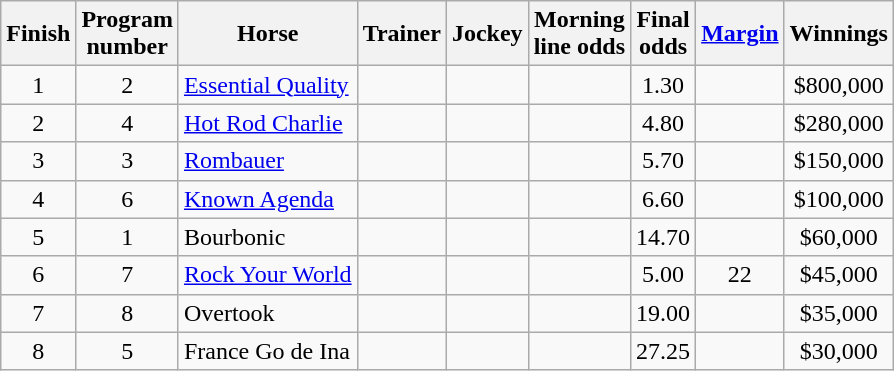<table class="wikitable sortable" border="1">
<tr>
<th scope="col">Finish</th>
<th scope="col">Program<br>number</th>
<th scope="col">Horse</th>
<th scope="col">Trainer</th>
<th scope="col">Jockey</th>
<th scope="col">Morning<br>line odds</th>
<th scope="col">Final<br>odds</th>
<th scope="col"><a href='#'>Margin</a></th>
<th scope="col">Winnings</th>
</tr>
<tr>
<td align=center>1</td>
<td align=center>2</td>
<td><a href='#'>Essential Quality</a></td>
<td></td>
<td></td>
<td align=center></td>
<td align=center>1.30</td>
<td align=center></td>
<td align=center>$800,000</td>
</tr>
<tr>
<td align=center>2</td>
<td align=center>4</td>
<td><a href='#'>Hot Rod Charlie</a></td>
<td></td>
<td></td>
<td align=center></td>
<td align=center>4.80</td>
<td align=center></td>
<td align=center>$280,000</td>
</tr>
<tr>
<td align=center>3</td>
<td align=center>3</td>
<td><a href='#'>Rombauer</a></td>
<td></td>
<td></td>
<td align=center></td>
<td align=center>5.70</td>
<td align=center></td>
<td align=center>$150,000</td>
</tr>
<tr>
<td align=center>4</td>
<td align=center>6</td>
<td><a href='#'>Known Agenda</a></td>
<td></td>
<td></td>
<td align=center></td>
<td align=center>6.60</td>
<td align=center></td>
<td align=center>$100,000</td>
</tr>
<tr>
<td align=center>5</td>
<td align=center>1</td>
<td>Bourbonic</td>
<td></td>
<td></td>
<td align=center></td>
<td align=center>14.70</td>
<td align=center></td>
<td align=center>$60,000</td>
</tr>
<tr>
<td align=center>6</td>
<td align=center>7</td>
<td><a href='#'>Rock Your World</a></td>
<td></td>
<td></td>
<td align=center></td>
<td align=center>5.00</td>
<td align=center>22</td>
<td align=center>$45,000</td>
</tr>
<tr>
<td align=center>7</td>
<td align=center>8</td>
<td>Overtook</td>
<td></td>
<td></td>
<td align=center></td>
<td align=center>19.00</td>
<td align=center></td>
<td align=center>$35,000</td>
</tr>
<tr>
<td align=center>8</td>
<td align=center>5</td>
<td>France Go de Ina</td>
<td></td>
<td></td>
<td align=center></td>
<td align=center>27.25</td>
<td align=center></td>
<td align=center>$30,000</td>
</tr>
</table>
